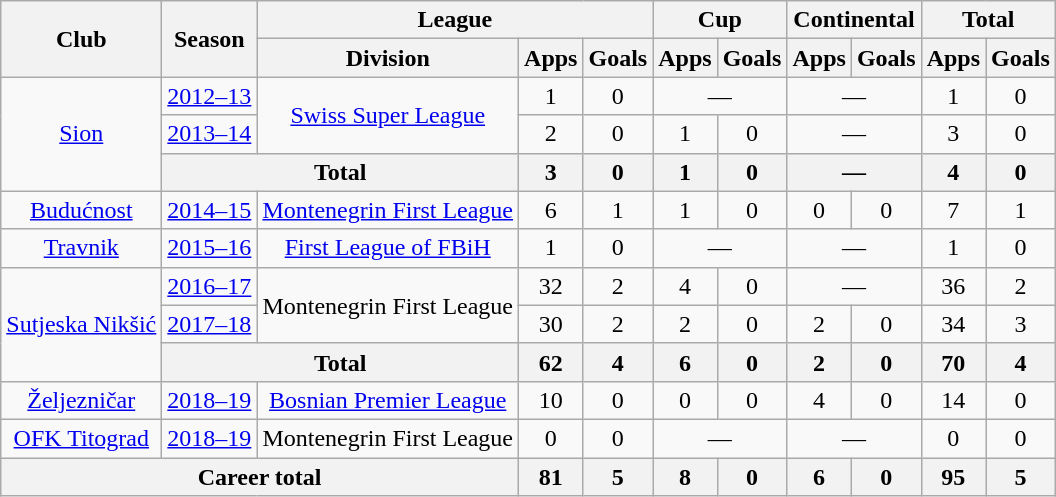<table class="wikitable" style="text-align:center">
<tr>
<th rowspan="2">Club</th>
<th rowspan="2">Season</th>
<th colspan="3">League</th>
<th colspan="2">Cup</th>
<th colspan="2">Continental</th>
<th colspan="2">Total</th>
</tr>
<tr>
<th>Division</th>
<th>Apps</th>
<th>Goals</th>
<th>Apps</th>
<th>Goals</th>
<th>Apps</th>
<th>Goals</th>
<th>Apps</th>
<th>Goals</th>
</tr>
<tr>
<td rowspan="3"><a href='#'>Sion</a></td>
<td><a href='#'>2012–13</a></td>
<td rowspan="2"><a href='#'>Swiss Super League</a></td>
<td>1</td>
<td>0</td>
<td colspan="2">—</td>
<td colspan="2">—</td>
<td>1</td>
<td>0</td>
</tr>
<tr>
<td><a href='#'>2013–14</a></td>
<td>2</td>
<td>0</td>
<td>1</td>
<td>0</td>
<td colspan="2">—</td>
<td>3</td>
<td>0</td>
</tr>
<tr>
<th colspan="2">Total</th>
<th>3</th>
<th>0</th>
<th>1</th>
<th>0</th>
<th colspan="2">—</th>
<th>4</th>
<th>0</th>
</tr>
<tr>
<td><a href='#'>Budućnost</a></td>
<td><a href='#'>2014–15</a></td>
<td><a href='#'>Montenegrin First League</a></td>
<td>6</td>
<td>1</td>
<td>1</td>
<td>0</td>
<td>0</td>
<td>0</td>
<td>7</td>
<td>1</td>
</tr>
<tr>
<td><a href='#'>Travnik</a></td>
<td><a href='#'>2015–16</a></td>
<td><a href='#'>First League of FBiH</a></td>
<td>1</td>
<td>0</td>
<td colspan="2">—</td>
<td colspan="2">—</td>
<td>1</td>
<td>0</td>
</tr>
<tr>
<td rowspan="3"><a href='#'>Sutjeska Nikšić</a></td>
<td><a href='#'>2016–17</a></td>
<td rowspan="2">Montenegrin First League</td>
<td>32</td>
<td>2</td>
<td>4</td>
<td>0</td>
<td colspan="2">—</td>
<td>36</td>
<td>2</td>
</tr>
<tr>
<td><a href='#'>2017–18</a></td>
<td>30</td>
<td>2</td>
<td>2</td>
<td>0</td>
<td>2</td>
<td>0</td>
<td>34</td>
<td>3</td>
</tr>
<tr>
<th colspan="2">Total</th>
<th>62</th>
<th>4</th>
<th>6</th>
<th>0</th>
<th>2</th>
<th>0</th>
<th>70</th>
<th>4</th>
</tr>
<tr>
<td><a href='#'>Željezničar</a></td>
<td><a href='#'>2018–19</a></td>
<td><a href='#'>Bosnian Premier League</a></td>
<td>10</td>
<td>0</td>
<td>0</td>
<td>0</td>
<td>4</td>
<td>0</td>
<td>14</td>
<td>0</td>
</tr>
<tr>
<td><a href='#'>OFK Titograd</a></td>
<td><a href='#'>2018–19</a></td>
<td>Montenegrin First League</td>
<td>0</td>
<td>0</td>
<td colspan="2">—</td>
<td colspan="2">—</td>
<td>0</td>
<td>0</td>
</tr>
<tr>
<th colspan="3">Career total</th>
<th>81</th>
<th>5</th>
<th>8</th>
<th>0</th>
<th>6</th>
<th>0</th>
<th 0>95</th>
<th>5</th>
</tr>
</table>
